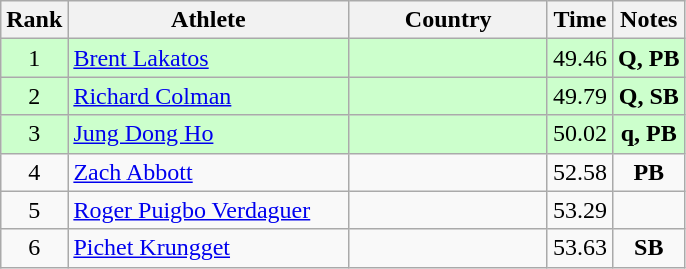<table class="wikitable sortable" style="text-align:center">
<tr>
<th>Rank</th>
<th style="width:180px">Athlete</th>
<th style="width:125px">Country</th>
<th>Time</th>
<th>Notes</th>
</tr>
<tr style="background:#cfc;">
<td>1</td>
<td style="text-align:left;"><a href='#'>Brent Lakatos</a></td>
<td style="text-align:left;"></td>
<td>49.46</td>
<td><strong>Q, PB</strong></td>
</tr>
<tr style="background:#cfc;">
<td>2</td>
<td style="text-align:left;"><a href='#'>Richard Colman</a></td>
<td style="text-align:left;"></td>
<td>49.79</td>
<td><strong>Q, SB</strong></td>
</tr>
<tr style="background:#cfc;">
<td>3</td>
<td style="text-align:left;"><a href='#'>Jung Dong Ho</a></td>
<td style="text-align:left;"></td>
<td>50.02</td>
<td><strong>q, PB</strong></td>
</tr>
<tr>
<td>4</td>
<td style="text-align:left;"><a href='#'>Zach Abbott</a></td>
<td style="text-align:left;"></td>
<td>52.58</td>
<td><strong>PB</strong></td>
</tr>
<tr>
<td>5</td>
<td style="text-align:left;"><a href='#'>Roger Puigbo Verdaguer</a></td>
<td style="text-align:left;"></td>
<td>53.29</td>
<td></td>
</tr>
<tr>
<td>6</td>
<td style="text-align:left;"><a href='#'>Pichet Krungget</a></td>
<td style="text-align:left;"></td>
<td>53.63</td>
<td><strong>SB</strong></td>
</tr>
</table>
